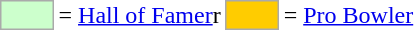<table>
<tr>
<td style="background-color:#CCFFCC; border:1px solid #aaaaaa; width:2em;"></td>
<td>= <a href='#'>Hall of Famer</a>r</td>
<td style="background-color:#FFCC00; border:1px solid #aaaaaa; width:2em;"></td>
<td>= <a href='#'>Pro Bowler</a></td>
<td></td>
</tr>
</table>
